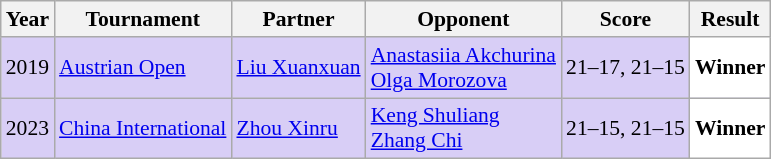<table class="sortable wikitable" style="font-size: 90%;">
<tr>
<th>Year</th>
<th>Tournament</th>
<th>Partner</th>
<th>Opponent</th>
<th>Score</th>
<th>Result</th>
</tr>
<tr style="background:#D8CEF6">
<td align="center">2019</td>
<td align="left"><a href='#'>Austrian Open</a></td>
<td align="left"> <a href='#'>Liu Xuanxuan</a></td>
<td align="left"> <a href='#'>Anastasiia Akchurina</a><br> <a href='#'>Olga Morozova</a></td>
<td align="left">21–17, 21–15</td>
<td style="text-align:left; background:white"> <strong>Winner</strong></td>
</tr>
<tr style="background:#D8CEF6">
<td align="center">2023</td>
<td align="left"><a href='#'>China International</a></td>
<td align="left"> <a href='#'>Zhou Xinru</a></td>
<td align="left"> <a href='#'>Keng Shuliang</a><br> <a href='#'>Zhang Chi</a></td>
<td align="left">21–15, 21–15</td>
<td style="text-align:left; background:white"> <strong>Winner</strong></td>
</tr>
</table>
